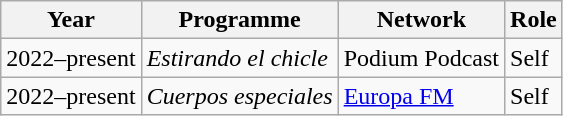<table class="wikitable">
<tr>
<th>Year</th>
<th>Programme</th>
<th>Network</th>
<th>Role</th>
</tr>
<tr>
<td>2022–present</td>
<td><em>Estirando el chicle</em></td>
<td>Podium Podcast</td>
<td>Self</td>
</tr>
<tr>
<td>2022–present</td>
<td><em>Cuerpos especiales</em></td>
<td><a href='#'>Europa FM</a></td>
<td>Self</td>
</tr>
</table>
